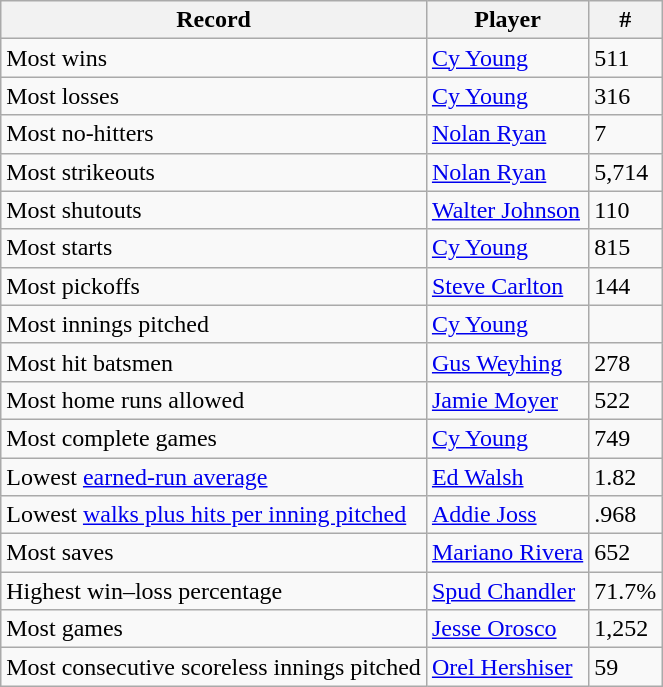<table class="wikitable">
<tr>
<th>Record</th>
<th>Player</th>
<th>#</th>
</tr>
<tr>
<td>Most wins</td>
<td><a href='#'>Cy Young</a></td>
<td>511</td>
</tr>
<tr>
<td>Most losses</td>
<td><a href='#'>Cy Young</a></td>
<td>316</td>
</tr>
<tr>
<td>Most no-hitters</td>
<td><a href='#'>Nolan Ryan</a></td>
<td>7</td>
</tr>
<tr>
<td>Most strikeouts</td>
<td><a href='#'>Nolan Ryan</a></td>
<td>5,714</td>
</tr>
<tr>
<td>Most shutouts</td>
<td><a href='#'>Walter Johnson</a></td>
<td>110</td>
</tr>
<tr>
<td>Most starts</td>
<td><a href='#'>Cy Young</a></td>
<td>815</td>
</tr>
<tr>
<td>Most pickoffs</td>
<td><a href='#'>Steve Carlton</a></td>
<td>144</td>
</tr>
<tr>
<td>Most innings pitched</td>
<td><a href='#'>Cy Young</a></td>
<td></td>
</tr>
<tr>
<td>Most hit batsmen</td>
<td><a href='#'>Gus Weyhing</a></td>
<td>278</td>
</tr>
<tr>
<td>Most home runs allowed</td>
<td><a href='#'>Jamie Moyer</a></td>
<td>522</td>
</tr>
<tr>
<td>Most complete games</td>
<td><a href='#'>Cy Young</a></td>
<td>749</td>
</tr>
<tr>
<td>Lowest <a href='#'>earned-run average</a></td>
<td><a href='#'>Ed Walsh</a></td>
<td>1.82</td>
</tr>
<tr>
<td>Lowest <a href='#'>walks plus hits per inning pitched</a></td>
<td><a href='#'>Addie Joss</a></td>
<td>.968</td>
</tr>
<tr>
<td>Most saves</td>
<td><a href='#'>Mariano Rivera</a></td>
<td>652</td>
</tr>
<tr>
<td>Highest win–loss percentage</td>
<td><a href='#'>Spud Chandler</a></td>
<td>71.7%</td>
</tr>
<tr>
<td>Most games</td>
<td><a href='#'>Jesse Orosco</a></td>
<td>1,252</td>
</tr>
<tr>
<td>Most consecutive scoreless innings pitched</td>
<td><a href='#'>Orel Hershiser</a></td>
<td>59</td>
</tr>
</table>
